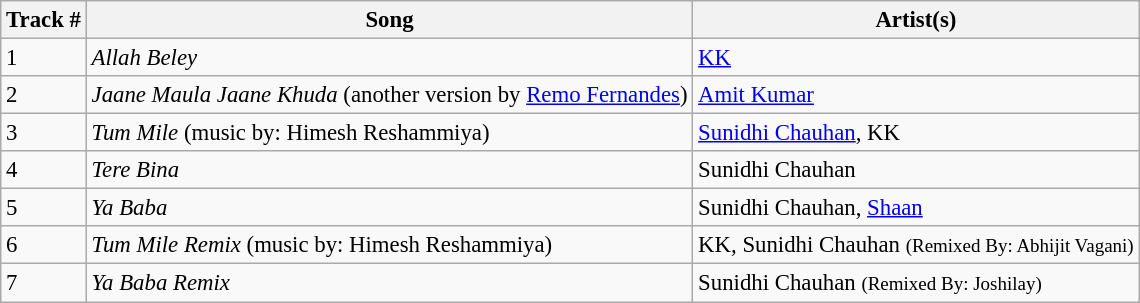<table class="wikitable tracklist" style="font-size:95%;">
<tr>
<th>Track #</th>
<th>Song</th>
<th>Artist(s)</th>
</tr>
<tr>
<td>1</td>
<td><em>Allah Beley</em></td>
<td><a href='#'>KK</a></td>
</tr>
<tr>
<td>2</td>
<td><em>Jaane Maula Jaane Khuda</em> (another version by <a href='#'>Remo Fernandes</a>)</td>
<td><a href='#'>Amit Kumar</a></td>
</tr>
<tr>
<td>3</td>
<td><em>Tum Mile</em> (music by: Himesh Reshammiya)</td>
<td><a href='#'>Sunidhi Chauhan</a>, KK</td>
</tr>
<tr>
<td>4</td>
<td><em>Tere Bina</em></td>
<td>Sunidhi Chauhan</td>
</tr>
<tr>
<td>5</td>
<td><em>Ya Baba</em></td>
<td>Sunidhi Chauhan, <a href='#'>Shaan</a></td>
</tr>
<tr>
<td>6</td>
<td><em>Tum Mile Remix</em> (music by: Himesh Reshammiya)</td>
<td>KK, Sunidhi Chauhan <small>(Remixed By: Abhijit Vagani)</small></td>
</tr>
<tr>
<td>7</td>
<td><em>Ya Baba Remix</em></td>
<td>Sunidhi Chauhan <small>(Remixed By: Joshilay)</small></td>
</tr>
</table>
